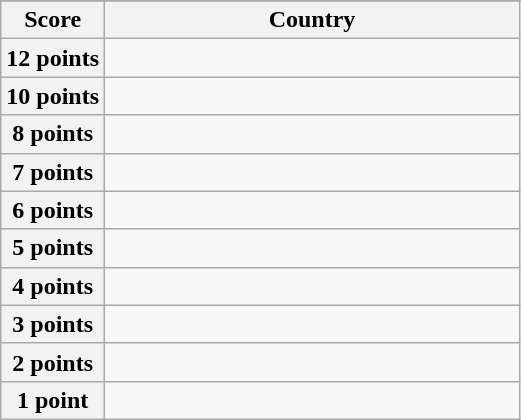<table class="wikitable">
<tr>
</tr>
<tr>
<th scope="col" width="20%">Score</th>
<th scope="col">Country</th>
</tr>
<tr>
<th scope="row">12 points</th>
<td></td>
</tr>
<tr>
<th scope="row">10 points</th>
<td></td>
</tr>
<tr>
<th scope="row">8 points</th>
<td></td>
</tr>
<tr>
<th scope="row">7 points</th>
<td></td>
</tr>
<tr>
<th scope="row">6 points</th>
<td></td>
</tr>
<tr>
<th scope="row">5 points</th>
<td></td>
</tr>
<tr>
<th scope="row">4 points</th>
<td></td>
</tr>
<tr>
<th scope="row">3 points</th>
<td></td>
</tr>
<tr>
<th scope="row">2 points</th>
<td></td>
</tr>
<tr>
<th scope="row">1 point</th>
<td></td>
</tr>
</table>
